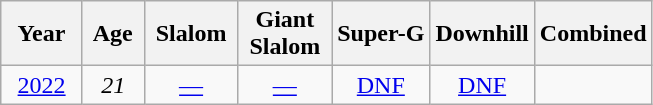<table class=wikitable style="text-align:center">
<tr>
<th>  Year  </th>
<th> Age </th>
<th> Slalom </th>
<th>Giant<br> Slalom </th>
<th>Super-G</th>
<th>Downhill</th>
<th>Combined</th>
</tr>
<tr>
<td><a href='#'>2022</a></td>
<td><em>21</em></td>
<td><a href='#'>—</a></td>
<td><a href='#'>—</a></td>
<td><a href='#'>DNF</a></td>
<td><a href='#'>DNF</a></td>
<td><a href='#'></a></td>
</tr>
</table>
